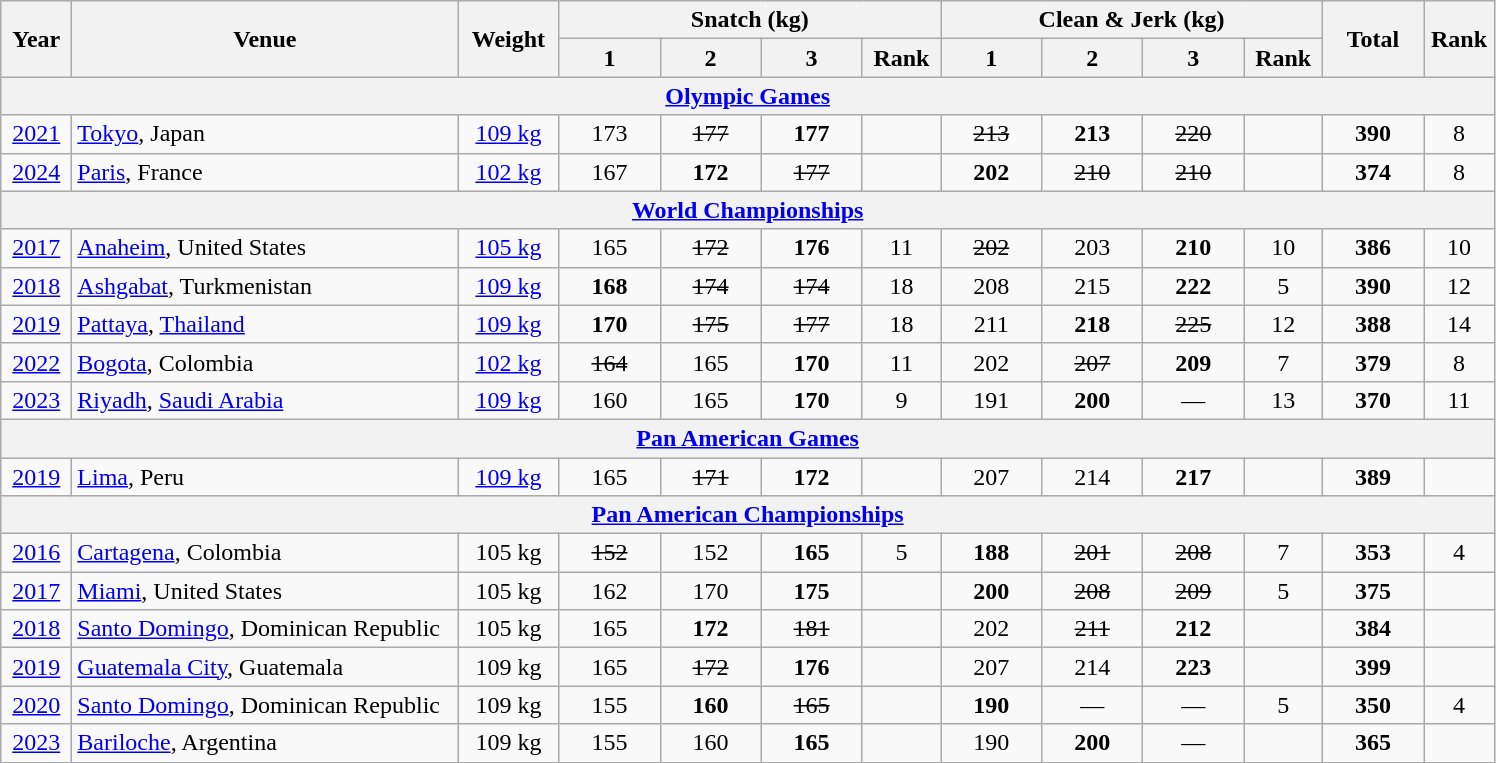<table class="wikitable" style="text-align:center;">
<tr>
<th rowspan=2 width=40>Year</th>
<th rowspan=2 width=250>Venue</th>
<th rowspan=2 width=60>Weight</th>
<th colspan=4>Snatch (kg)</th>
<th colspan=4>Clean & Jerk (kg)</th>
<th rowspan=2 width=60>Total</th>
<th rowspan=2 width=40>Rank</th>
</tr>
<tr>
<th width=60>1</th>
<th width=60>2</th>
<th width=60>3</th>
<th width=45>Rank</th>
<th width=60>1</th>
<th width=60>2</th>
<th width=60>3</th>
<th width=45>Rank</th>
</tr>
<tr>
<th colspan=13><a href='#'>Olympic Games</a></th>
</tr>
<tr>
<td><a href='#'>2021</a></td>
<td align="left"><a href='#'>Tokyo</a>, Japan</td>
<td><a href='#'>109 kg</a></td>
<td>173</td>
<td><s>177</s></td>
<td><strong>177</strong></td>
<td></td>
<td><s>213</s></td>
<td><strong>213</strong></td>
<td><s>220</s></td>
<td></td>
<td><strong>390</strong></td>
<td>8</td>
</tr>
<tr>
<td><a href='#'>2024</a></td>
<td align="left"><a href='#'>Paris</a>, France</td>
<td><a href='#'>102 kg</a></td>
<td>167</td>
<td><strong>172</strong></td>
<td><s>177</s></td>
<td></td>
<td><strong>202</strong></td>
<td><s>210</s></td>
<td><s>210</s></td>
<td></td>
<td><strong>374</strong></td>
<td>8</td>
</tr>
<tr>
<th colspan=13><a href='#'>World Championships</a></th>
</tr>
<tr>
<td><a href='#'>2017</a></td>
<td align=left><a href='#'>Anaheim</a>, United States</td>
<td><a href='#'>105 kg</a></td>
<td>165</td>
<td><s>172</s></td>
<td><strong>176</strong></td>
<td>11</td>
<td><s>202</s></td>
<td>203</td>
<td><strong>210</strong></td>
<td>10</td>
<td><strong>386</strong></td>
<td>10</td>
</tr>
<tr>
<td><a href='#'>2018</a></td>
<td align=left><a href='#'>Ashgabat</a>, Turkmenistan</td>
<td><a href='#'>109 kg</a></td>
<td><strong>168</strong></td>
<td><s>174</s></td>
<td><s>174</s></td>
<td>18</td>
<td>208</td>
<td>215</td>
<td><strong>222</strong></td>
<td>5</td>
<td><strong>390</strong></td>
<td>12</td>
</tr>
<tr>
<td><a href='#'>2019</a></td>
<td align=left><a href='#'>Pattaya</a>, <a href='#'>Thailand</a></td>
<td><a href='#'>109 kg</a></td>
<td><strong>170</strong></td>
<td><s>175</s></td>
<td><s>177</s></td>
<td>18</td>
<td>211</td>
<td><strong>218</strong></td>
<td><s>225</s></td>
<td>12</td>
<td><strong>388</strong></td>
<td>14</td>
</tr>
<tr>
<td><a href='#'>2022</a></td>
<td align="left"><a href='#'>Bogota</a>, Colombia</td>
<td><a href='#'>102 kg</a></td>
<td><s>164</s></td>
<td>165</td>
<td><strong>170</strong></td>
<td>11</td>
<td>202</td>
<td><s>207</s></td>
<td><strong>209</strong></td>
<td>7</td>
<td><strong>379</strong></td>
<td>8</td>
</tr>
<tr>
<td><a href='#'>2023</a></td>
<td align=left><a href='#'>Riyadh</a>, <a href='#'>Saudi Arabia</a></td>
<td><a href='#'>109 kg</a></td>
<td>160</td>
<td>165</td>
<td><strong>170</strong></td>
<td>9</td>
<td>191</td>
<td><strong>200</strong></td>
<td>—</td>
<td>13</td>
<td><strong>370</strong></td>
<td>11</td>
</tr>
<tr>
<th colspan=13><a href='#'>Pan American Games</a></th>
</tr>
<tr>
<td><a href='#'>2019</a></td>
<td align=left><a href='#'>Lima</a>, Peru</td>
<td><a href='#'>109 kg</a></td>
<td>165</td>
<td><s>171</s></td>
<td><strong>172</strong></td>
<td></td>
<td>207</td>
<td>214</td>
<td><strong>217</strong></td>
<td></td>
<td><strong>389</strong></td>
<td></td>
</tr>
<tr>
<th colspan="13"><a href='#'>Pan American Championships</a></th>
</tr>
<tr>
<td><a href='#'>2016</a></td>
<td align="left"><a href='#'>Cartagena</a>, Colombia</td>
<td>105 kg</td>
<td><s>152</s></td>
<td>152</td>
<td><strong>165</strong></td>
<td>5</td>
<td><strong>188</strong></td>
<td><s>201</s></td>
<td><s>208</s></td>
<td>7</td>
<td><strong>353</strong></td>
<td>4</td>
</tr>
<tr>
<td><a href='#'>2017</a></td>
<td align="left"><a href='#'>Miami</a>, United States</td>
<td>105 kg</td>
<td>162</td>
<td>170</td>
<td><strong>175</strong></td>
<td></td>
<td><strong>200</strong></td>
<td><s>208</s></td>
<td><s>209</s></td>
<td>5</td>
<td><strong>375</strong></td>
<td></td>
</tr>
<tr>
<td><a href='#'>2018</a></td>
<td align="left"><a href='#'>Santo Domingo</a>, Dominican Republic</td>
<td>105 kg</td>
<td>165</td>
<td><strong>172</strong></td>
<td><s>181</s></td>
<td></td>
<td>202</td>
<td><s>211</s></td>
<td><strong>212</strong></td>
<td></td>
<td><strong>384</strong></td>
<td></td>
</tr>
<tr>
<td><a href='#'>2019</a></td>
<td align="left"><a href='#'>Guatemala City</a>, Guatemala</td>
<td>109 kg</td>
<td>165</td>
<td><s>172</s></td>
<td><strong>176</strong></td>
<td></td>
<td>207</td>
<td>214</td>
<td><strong>223</strong></td>
<td></td>
<td><strong>399</strong></td>
<td></td>
</tr>
<tr>
<td><a href='#'>2020</a></td>
<td align=left><a href='#'>Santo Domingo</a>, Dominican Republic</td>
<td>109 kg</td>
<td>155</td>
<td><strong>160</strong></td>
<td><s>165</s></td>
<td></td>
<td><strong>190</strong></td>
<td>—</td>
<td>—</td>
<td>5</td>
<td><strong>350</strong></td>
<td>4</td>
</tr>
<tr>
<td><a href='#'>2023</a></td>
<td align="left"><a href='#'>Bariloche</a>, Argentina</td>
<td>109 kg</td>
<td>155</td>
<td>160</td>
<td><strong>165</strong></td>
<td></td>
<td>190</td>
<td><strong>200</strong></td>
<td>—</td>
<td></td>
<td><strong>365</strong></td>
<td></td>
</tr>
</table>
